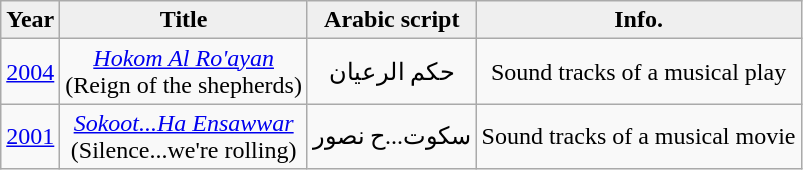<table class="wikitable">
<tr>
<th style="background:#efefef;">Year</th>
<th style="background:#efefef;">Title</th>
<th style="background:#efefef;">Arabic script</th>
<th style="background:#efefef;">Info.</th>
</tr>
<tr>
<td><a href='#'>2004</a></td>
<td style="text-align:center;"><em><a href='#'>Hokom Al Ro'ayan</a></em><br>(Reign of the shepherds)</td>
<td style="text-align:center;">حكم الرعيان</td>
<td style="text-align:center;">Sound tracks of a musical play</td>
</tr>
<tr>
<td><a href='#'>2001</a></td>
<td style="text-align:center;"><em><a href='#'>Sokoot...Ha Ensawwar</a></em><br>(Silence...we're rolling)</td>
<td style="text-align:center;">سكوت...ح نصور</td>
<td style="text-align:center;">Sound tracks of a musical movie</td>
</tr>
</table>
